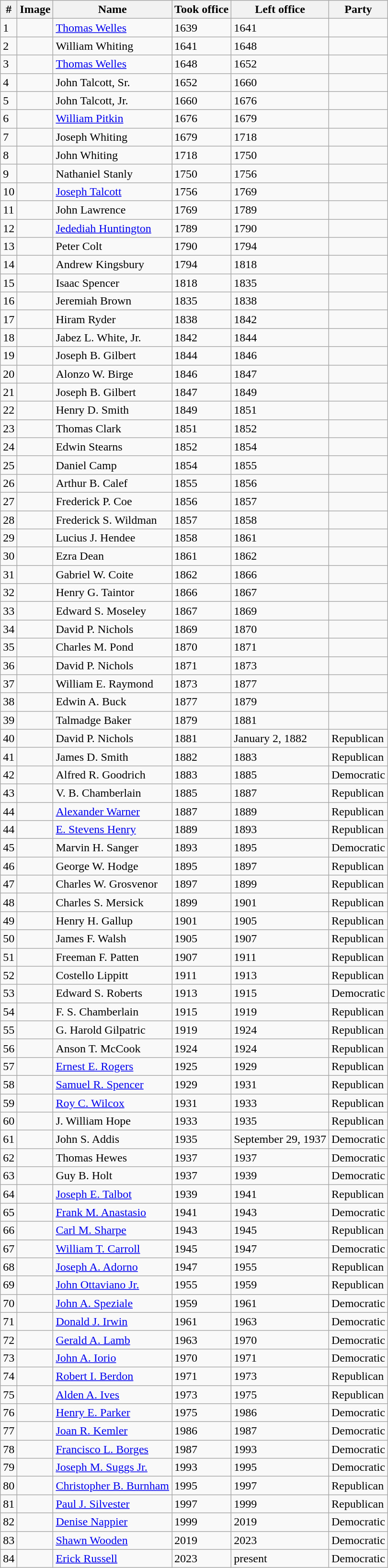<table class="wikitable">
<tr>
<th>#</th>
<th>Image</th>
<th>Name</th>
<th>Took office</th>
<th>Left office</th>
<th>Party</th>
</tr>
<tr>
<td>1</td>
<td></td>
<td><a href='#'>Thomas Welles</a></td>
<td>1639</td>
<td>1641</td>
<td></td>
</tr>
<tr>
<td>2</td>
<td></td>
<td>William Whiting</td>
<td>1641</td>
<td>1648</td>
<td></td>
</tr>
<tr>
<td>3</td>
<td></td>
<td><a href='#'>Thomas Welles</a></td>
<td>1648</td>
<td>1652</td>
<td></td>
</tr>
<tr>
<td>4</td>
<td></td>
<td>John Talcott, Sr.</td>
<td>1652</td>
<td>1660</td>
<td></td>
</tr>
<tr>
<td>5</td>
<td></td>
<td>John Talcott, Jr.</td>
<td>1660</td>
<td>1676</td>
<td></td>
</tr>
<tr>
<td>6</td>
<td></td>
<td><a href='#'>William Pitkin</a></td>
<td>1676</td>
<td>1679</td>
<td></td>
</tr>
<tr>
<td>7</td>
<td></td>
<td>Joseph Whiting</td>
<td>1679</td>
<td>1718</td>
<td></td>
</tr>
<tr>
<td>8</td>
<td></td>
<td>John Whiting</td>
<td>1718</td>
<td>1750</td>
<td></td>
</tr>
<tr>
<td>9</td>
<td></td>
<td>Nathaniel Stanly</td>
<td>1750</td>
<td>1756</td>
<td></td>
</tr>
<tr>
<td>10</td>
<td></td>
<td><a href='#'>Joseph Talcott</a></td>
<td>1756</td>
<td>1769</td>
<td></td>
</tr>
<tr>
<td>11</td>
<td></td>
<td>John Lawrence</td>
<td>1769</td>
<td>1789</td>
<td></td>
</tr>
<tr>
<td>12</td>
<td></td>
<td><a href='#'>Jedediah Huntington</a></td>
<td>1789</td>
<td>1790</td>
<td></td>
</tr>
<tr>
<td>13</td>
<td></td>
<td>Peter Colt</td>
<td>1790</td>
<td>1794</td>
<td></td>
</tr>
<tr>
<td>14</td>
<td></td>
<td>Andrew Kingsbury</td>
<td>1794</td>
<td>1818</td>
<td></td>
</tr>
<tr>
<td>15</td>
<td></td>
<td>Isaac Spencer</td>
<td>1818</td>
<td>1835</td>
<td></td>
</tr>
<tr>
<td>16</td>
<td></td>
<td>Jeremiah Brown</td>
<td>1835</td>
<td>1838</td>
<td></td>
</tr>
<tr>
<td>17</td>
<td></td>
<td>Hiram Ryder</td>
<td>1838</td>
<td>1842</td>
<td></td>
</tr>
<tr>
<td>18</td>
<td></td>
<td>Jabez L. White, Jr.</td>
<td>1842</td>
<td>1844</td>
<td></td>
</tr>
<tr>
<td>19</td>
<td></td>
<td>Joseph B. Gilbert</td>
<td>1844</td>
<td>1846</td>
<td></td>
</tr>
<tr>
<td>20</td>
<td></td>
<td>Alonzo W. Birge</td>
<td>1846</td>
<td>1847</td>
<td></td>
</tr>
<tr>
<td>21</td>
<td></td>
<td>Joseph B. Gilbert</td>
<td>1847</td>
<td>1849</td>
<td></td>
</tr>
<tr>
<td>22</td>
<td></td>
<td>Henry D. Smith</td>
<td>1849</td>
<td>1851</td>
<td></td>
</tr>
<tr>
<td>23</td>
<td></td>
<td>Thomas Clark</td>
<td>1851</td>
<td>1852</td>
<td></td>
</tr>
<tr>
<td>24</td>
<td></td>
<td>Edwin Stearns</td>
<td>1852</td>
<td>1854</td>
<td></td>
</tr>
<tr>
<td>25</td>
<td></td>
<td>Daniel Camp</td>
<td>1854</td>
<td>1855</td>
<td></td>
</tr>
<tr>
<td>26</td>
<td></td>
<td>Arthur B. Calef</td>
<td>1855</td>
<td>1856</td>
<td></td>
</tr>
<tr>
<td>27</td>
<td></td>
<td>Frederick P. Coe</td>
<td>1856</td>
<td>1857</td>
<td></td>
</tr>
<tr>
<td>28</td>
<td></td>
<td>Frederick S. Wildman</td>
<td>1857</td>
<td>1858</td>
<td></td>
</tr>
<tr>
<td>29</td>
<td></td>
<td>Lucius J. Hendee</td>
<td>1858</td>
<td>1861</td>
<td></td>
</tr>
<tr>
<td>30</td>
<td></td>
<td>Ezra Dean</td>
<td>1861</td>
<td>1862</td>
<td></td>
</tr>
<tr>
<td>31</td>
<td></td>
<td>Gabriel W. Coite</td>
<td>1862</td>
<td>1866</td>
<td></td>
</tr>
<tr>
<td>32</td>
<td></td>
<td>Henry G. Taintor</td>
<td>1866</td>
<td>1867</td>
<td></td>
</tr>
<tr>
<td>33</td>
<td></td>
<td>Edward S. Moseley</td>
<td>1867</td>
<td>1869</td>
<td></td>
</tr>
<tr>
<td>34</td>
<td></td>
<td>David P. Nichols</td>
<td>1869</td>
<td>1870</td>
<td></td>
</tr>
<tr>
<td>35</td>
<td></td>
<td>Charles M. Pond</td>
<td>1870</td>
<td>1871</td>
<td></td>
</tr>
<tr>
<td>36</td>
<td></td>
<td>David P. Nichols</td>
<td>1871</td>
<td>1873</td>
<td></td>
</tr>
<tr>
<td>37</td>
<td></td>
<td>William E. Raymond</td>
<td>1873</td>
<td>1877</td>
<td></td>
</tr>
<tr>
<td>38</td>
<td></td>
<td>Edwin A. Buck</td>
<td>1877</td>
<td>1879</td>
<td></td>
</tr>
<tr>
<td>39</td>
<td></td>
<td>Talmadge Baker</td>
<td>1879</td>
<td>1881</td>
<td></td>
</tr>
<tr>
<td>40</td>
<td></td>
<td>David P. Nichols</td>
<td>1881</td>
<td>January 2, 1882</td>
<td>Republican</td>
</tr>
<tr>
<td>41</td>
<td></td>
<td>James D. Smith</td>
<td>1882</td>
<td>1883</td>
<td>Republican</td>
</tr>
<tr>
<td>42</td>
<td></td>
<td>Alfred R. Goodrich</td>
<td>1883</td>
<td>1885</td>
<td>Democratic</td>
</tr>
<tr>
<td>43</td>
<td></td>
<td>V. B. Chamberlain</td>
<td>1885</td>
<td>1887</td>
<td>Republican</td>
</tr>
<tr>
<td>44</td>
<td></td>
<td><a href='#'>Alexander Warner</a></td>
<td>1887</td>
<td>1889</td>
<td>Republican</td>
</tr>
<tr>
<td>44</td>
<td></td>
<td><a href='#'>E. Stevens Henry</a></td>
<td>1889</td>
<td>1893</td>
<td>Republican</td>
</tr>
<tr>
<td>45</td>
<td></td>
<td>Marvin H. Sanger</td>
<td>1893</td>
<td>1895</td>
<td>Democratic</td>
</tr>
<tr>
<td>46</td>
<td></td>
<td>George W. Hodge</td>
<td>1895</td>
<td>1897</td>
<td>Republican</td>
</tr>
<tr>
<td>47</td>
<td></td>
<td>Charles W. Grosvenor</td>
<td>1897</td>
<td>1899</td>
<td>Republican</td>
</tr>
<tr>
<td>48</td>
<td></td>
<td>Charles S. Mersick</td>
<td>1899</td>
<td>1901</td>
<td>Republican</td>
</tr>
<tr>
<td>49</td>
<td></td>
<td>Henry H. Gallup</td>
<td>1901</td>
<td>1905</td>
<td>Republican</td>
</tr>
<tr>
<td>50</td>
<td></td>
<td>James F. Walsh</td>
<td>1905</td>
<td>1907</td>
<td>Republican</td>
</tr>
<tr>
<td>51</td>
<td></td>
<td>Freeman F. Patten</td>
<td>1907</td>
<td>1911</td>
<td>Republican</td>
</tr>
<tr>
<td>52</td>
<td></td>
<td>Costello Lippitt</td>
<td>1911</td>
<td>1913</td>
<td>Republican</td>
</tr>
<tr>
<td>53</td>
<td></td>
<td>Edward S. Roberts</td>
<td>1913</td>
<td>1915</td>
<td>Democratic</td>
</tr>
<tr>
<td>54</td>
<td></td>
<td>F. S. Chamberlain</td>
<td>1915</td>
<td>1919</td>
<td>Republican</td>
</tr>
<tr>
<td>55</td>
<td></td>
<td>G. Harold Gilpatric</td>
<td>1919</td>
<td>1924</td>
<td>Republican</td>
</tr>
<tr>
<td>56</td>
<td></td>
<td>Anson T. McCook</td>
<td>1924</td>
<td>1924</td>
<td>Republican</td>
</tr>
<tr>
<td>57</td>
<td></td>
<td><a href='#'>Ernest E. Rogers</a></td>
<td>1925</td>
<td>1929</td>
<td>Republican</td>
</tr>
<tr>
<td>58</td>
<td></td>
<td><a href='#'>Samuel R. Spencer</a></td>
<td>1929</td>
<td>1931</td>
<td>Republican</td>
</tr>
<tr>
<td>59</td>
<td></td>
<td><a href='#'>Roy C. Wilcox</a></td>
<td>1931</td>
<td>1933</td>
<td>Republican</td>
</tr>
<tr>
<td>60</td>
<td></td>
<td>J. William Hope</td>
<td>1933</td>
<td>1935</td>
<td>Republican</td>
</tr>
<tr>
<td>61</td>
<td></td>
<td>John S. Addis</td>
<td>1935</td>
<td>September 29, 1937</td>
<td>Democratic</td>
</tr>
<tr>
<td>62</td>
<td></td>
<td>Thomas Hewes</td>
<td>1937</td>
<td>1937</td>
<td>Democratic</td>
</tr>
<tr>
<td>63</td>
<td></td>
<td>Guy B. Holt</td>
<td>1937</td>
<td>1939</td>
<td>Democratic</td>
</tr>
<tr>
<td>64</td>
<td></td>
<td><a href='#'>Joseph E. Talbot</a></td>
<td>1939</td>
<td>1941</td>
<td>Republican</td>
</tr>
<tr>
<td>65</td>
<td></td>
<td><a href='#'>Frank M. Anastasio</a></td>
<td>1941</td>
<td>1943</td>
<td>Democratic</td>
</tr>
<tr>
<td>66</td>
<td></td>
<td><a href='#'>Carl M. Sharpe</a></td>
<td>1943</td>
<td>1945</td>
<td>Republican</td>
</tr>
<tr>
<td>67</td>
<td></td>
<td><a href='#'>William T. Carroll</a></td>
<td>1945</td>
<td>1947</td>
<td>Democratic</td>
</tr>
<tr>
<td>68</td>
<td></td>
<td><a href='#'>Joseph A. Adorno</a></td>
<td>1947</td>
<td>1955</td>
<td>Republican</td>
</tr>
<tr>
<td>69</td>
<td></td>
<td><a href='#'>John Ottaviano Jr.</a></td>
<td>1955</td>
<td>1959</td>
<td>Republican</td>
</tr>
<tr>
<td>70</td>
<td></td>
<td><a href='#'>John A. Speziale</a></td>
<td>1959</td>
<td>1961</td>
<td>Democratic</td>
</tr>
<tr>
<td>71</td>
<td></td>
<td><a href='#'>Donald J. Irwin</a></td>
<td>1961</td>
<td>1963</td>
<td>Democratic</td>
</tr>
<tr>
<td>72</td>
<td></td>
<td><a href='#'>Gerald A. Lamb</a></td>
<td>1963</td>
<td>1970</td>
<td>Democratic</td>
</tr>
<tr>
<td>73</td>
<td></td>
<td><a href='#'>John A. Iorio</a></td>
<td>1970</td>
<td>1971</td>
<td>Democratic</td>
</tr>
<tr>
<td>74</td>
<td></td>
<td><a href='#'>Robert I. Berdon</a></td>
<td>1971</td>
<td>1973</td>
<td>Republican</td>
</tr>
<tr>
<td>75</td>
<td></td>
<td><a href='#'>Alden A. Ives</a></td>
<td>1973</td>
<td>1975</td>
<td>Republican</td>
</tr>
<tr>
<td>76</td>
<td></td>
<td><a href='#'>Henry E. Parker</a></td>
<td>1975</td>
<td>1986</td>
<td>Democratic</td>
</tr>
<tr>
<td>77</td>
<td></td>
<td><a href='#'>Joan R. Kemler</a></td>
<td>1986</td>
<td>1987</td>
<td>Democratic</td>
</tr>
<tr>
<td>78</td>
<td></td>
<td><a href='#'>Francisco L. Borges</a></td>
<td>1987</td>
<td>1993</td>
<td>Democratic</td>
</tr>
<tr>
<td>79</td>
<td></td>
<td><a href='#'>Joseph M. Suggs Jr.</a></td>
<td>1993</td>
<td>1995</td>
<td>Democratic</td>
</tr>
<tr>
<td>80</td>
<td></td>
<td><a href='#'>Christopher B. Burnham</a></td>
<td>1995</td>
<td>1997</td>
<td>Republican</td>
</tr>
<tr>
<td>81</td>
<td></td>
<td><a href='#'>Paul J. Silvester</a></td>
<td>1997</td>
<td>1999</td>
<td>Republican</td>
</tr>
<tr>
<td>82</td>
<td></td>
<td><a href='#'>Denise Nappier</a></td>
<td>1999</td>
<td>2019</td>
<td>Democratic</td>
</tr>
<tr>
<td>83</td>
<td></td>
<td><a href='#'>Shawn Wooden</a></td>
<td>2019</td>
<td>2023</td>
<td>Democratic</td>
</tr>
<tr>
<td>84</td>
<td></td>
<td><a href='#'>Erick Russell</a></td>
<td>2023</td>
<td>present</td>
<td>Democratic</td>
</tr>
</table>
